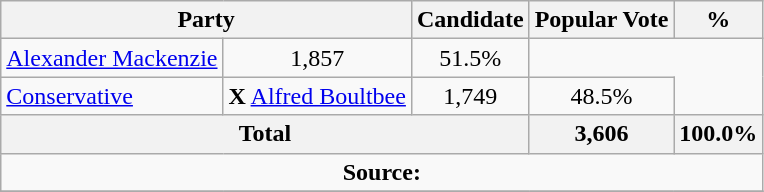<table class="wikitable">
<tr>
<th colspan="2">Party</th>
<th>Candidate</th>
<th>Popular Vote</th>
<th>%</th>
</tr>
<tr>
<td> <a href='#'>Alexander Mackenzie</a></td>
<td align=center>1,857</td>
<td align=center>51.5%</td>
</tr>
<tr>
<td><a href='#'>Conservative</a></td>
<td><strong>X</strong> <a href='#'>Alfred Boultbee</a></td>
<td align=center>1,749</td>
<td align=center>48.5%</td>
</tr>
<tr>
<th colspan=3 align=center>Total</th>
<th align=right>3,606</th>
<th align=right>100.0%</th>
</tr>
<tr>
<td align="center" colspan=5><strong>Source:</strong> </td>
</tr>
<tr>
</tr>
</table>
